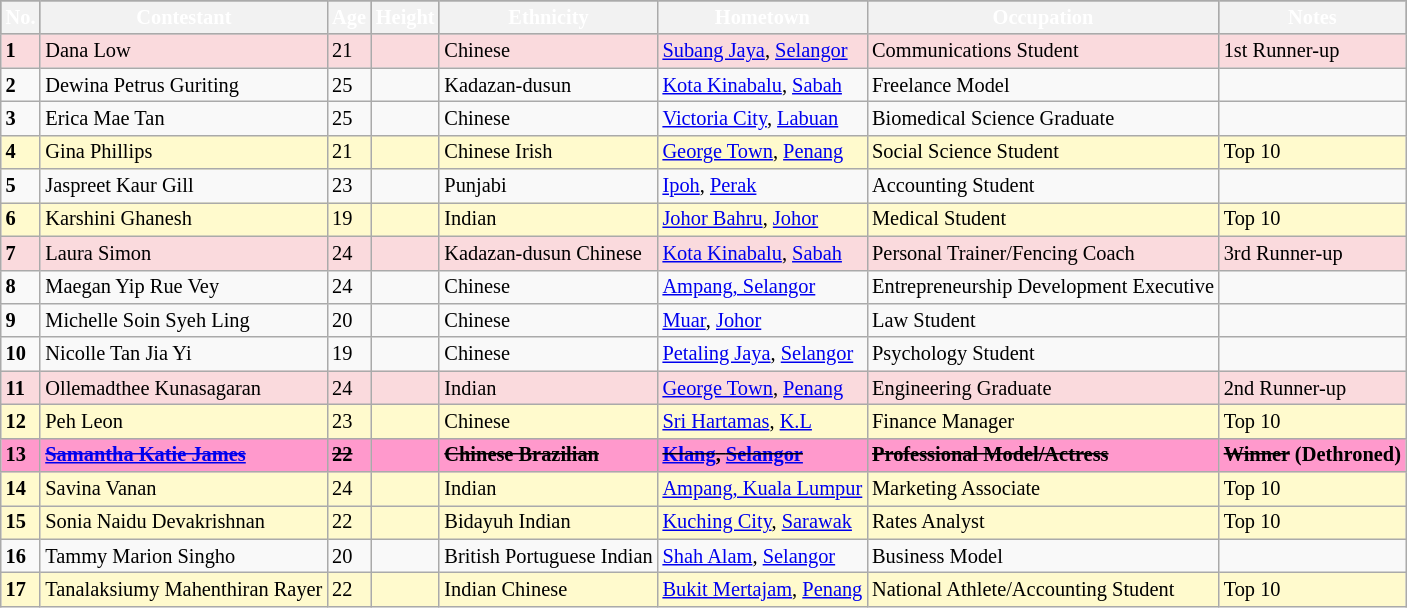<table class="wikitable sortable" style="font-size: 85%;">
<tr style="color:#fff; background:gray; text-align:center;">
<th>No.</th>
<th>Contestant</th>
<th>Age</th>
<th>Height</th>
<th>Ethnicity</th>
<th>Hometown</th>
<th>Occupation</th>
<th>Notes</th>
</tr>
<tr style="background:#fadadd;">
<td><strong>1</strong></td>
<td>Dana Low</td>
<td>21</td>
<td></td>
<td>Chinese</td>
<td><a href='#'>Subang Jaya</a>, <a href='#'>Selangor</a></td>
<td>Communications Student</td>
<td>1st Runner-up</td>
</tr>
<tr>
<td><strong>2</strong></td>
<td>Dewina Petrus Guriting</td>
<td>25</td>
<td></td>
<td>Kadazan-dusun</td>
<td><a href='#'>Kota Kinabalu</a>, <a href='#'>Sabah</a></td>
<td>Freelance Model</td>
<td></td>
</tr>
<tr>
<td><strong>3</strong></td>
<td>Erica Mae Tan</td>
<td>25</td>
<td></td>
<td>Chinese</td>
<td><a href='#'>Victoria City</a>, <a href='#'>Labuan</a></td>
<td>Biomedical Science Graduate</td>
<td></td>
</tr>
<tr style="background:#fffacd;">
<td><strong>4</strong></td>
<td>Gina Phillips</td>
<td>21</td>
<td></td>
<td>Chinese Irish</td>
<td><a href='#'>George Town</a>, <a href='#'>Penang</a></td>
<td>Social Science Student</td>
<td>Top 10</td>
</tr>
<tr>
<td><strong>5</strong></td>
<td>Jaspreet Kaur Gill</td>
<td>23</td>
<td></td>
<td>Punjabi</td>
<td><a href='#'>Ipoh</a>, <a href='#'>Perak</a></td>
<td>Accounting Student</td>
<td></td>
</tr>
<tr style="background:#fffacd;">
<td><strong>6</strong></td>
<td>Karshini Ghanesh</td>
<td>19</td>
<td></td>
<td>Indian</td>
<td><a href='#'>Johor Bahru</a>, <a href='#'>Johor</a></td>
<td>Medical Student</td>
<td>Top 10</td>
</tr>
<tr style="background:#fadadd;">
<td><strong>7</strong></td>
<td>Laura Simon</td>
<td>24</td>
<td></td>
<td>Kadazan-dusun Chinese</td>
<td><a href='#'>Kota Kinabalu</a>, <a href='#'>Sabah</a></td>
<td>Personal Trainer/Fencing Coach</td>
<td>3rd Runner-up</td>
</tr>
<tr>
<td><strong>8</strong></td>
<td>Maegan Yip Rue Vey</td>
<td>24</td>
<td></td>
<td>Chinese</td>
<td><a href='#'>Ampang, Selangor</a></td>
<td>Entrepreneurship Development Executive</td>
<td></td>
</tr>
<tr>
<td><strong>9</strong></td>
<td>Michelle Soin Syeh Ling</td>
<td>20</td>
<td></td>
<td>Chinese</td>
<td><a href='#'>Muar</a>, <a href='#'>Johor</a></td>
<td>Law Student</td>
<td></td>
</tr>
<tr>
<td><strong>10</strong></td>
<td>Nicolle Tan Jia Yi</td>
<td>19</td>
<td></td>
<td>Chinese</td>
<td><a href='#'>Petaling Jaya</a>, <a href='#'>Selangor</a></td>
<td>Psychology Student</td>
<td></td>
</tr>
<tr style="background:#fadadd;">
<td><strong>11</strong></td>
<td>Ollemadthee Kunasagaran</td>
<td>24</td>
<td></td>
<td>Indian</td>
<td><a href='#'>George Town</a>, <a href='#'>Penang</a></td>
<td>Engineering Graduate</td>
<td>2nd Runner-up</td>
</tr>
<tr style="background:#fffacd;">
<td><strong>12</strong></td>
<td>Peh Leon</td>
<td>23</td>
<td></td>
<td>Chinese</td>
<td><a href='#'>Sri Hartamas</a>, <a href='#'>K.L</a></td>
<td>Finance Manager</td>
<td>Top 10</td>
</tr>
<tr style="background:#f9c; font-weight:bold;">
<td><strong>13</strong></td>
<td><strong><a href='#'><s>Samantha Katie James</s></a></strong></td>
<td><strong><s>22</s></strong></td>
<td><strong><s></s></strong></td>
<td><strong><s>Chinese Brazilian</s></strong></td>
<td><strong><s><a href='#'>Klang</a>, <a href='#'>Selangor</a></s></strong></td>
<td><strong><s>Professional Model/Actress</s></strong></td>
<td><strong><s>Winner</s> (Dethroned)</strong></td>
</tr>
<tr style="background:#fffacd;">
<td><strong>14</strong></td>
<td>Savina Vanan</td>
<td>24</td>
<td></td>
<td>Indian</td>
<td><a href='#'>Ampang, Kuala Lumpur</a></td>
<td>Marketing Associate</td>
<td>Top 10</td>
</tr>
<tr style="background:#fffacd;">
<td><strong>15</strong></td>
<td>Sonia Naidu Devakrishnan</td>
<td>22</td>
<td></td>
<td>Bidayuh Indian</td>
<td><a href='#'>Kuching City</a>, <a href='#'>Sarawak</a></td>
<td>Rates Analyst</td>
<td>Top 10</td>
</tr>
<tr>
<td><strong>16</strong></td>
<td>Tammy Marion Singho</td>
<td>20</td>
<td></td>
<td>British Portuguese Indian</td>
<td><a href='#'>Shah Alam</a>, <a href='#'>Selangor</a></td>
<td>Business Model</td>
<td></td>
</tr>
<tr style="background:#fffacd;">
<td><strong>17</strong></td>
<td>Tanalaksiumy Mahenthiran Rayer</td>
<td>22</td>
<td></td>
<td>Indian Chinese</td>
<td><a href='#'>Bukit Mertajam</a>, <a href='#'>Penang</a></td>
<td>National Athlete/Accounting Student</td>
<td>Top 10</td>
</tr>
</table>
